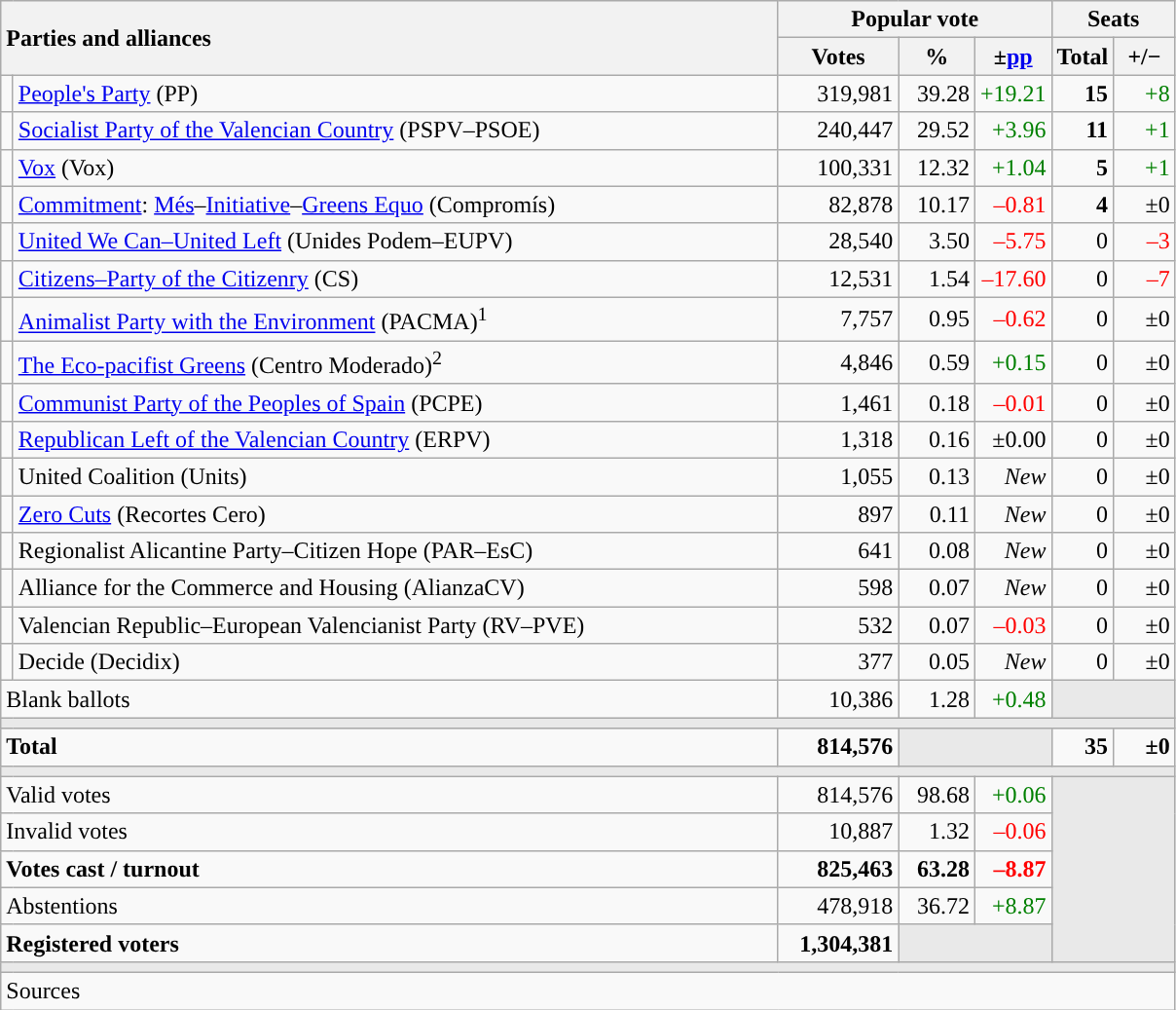<table class="wikitable" style="text-align:right;">
<tr>
<th style="text-align:left;" rowspan="2" colspan="2" width="525">Parties and alliances</th>
<th colspan="3">Popular vote</th>
<th colspan="2">Seats</th>
</tr>
<tr>
<th width="75">Votes</th>
<th width="45">%</th>
<th width="45">±<a href='#'>pp</a></th>
<th width="35">Total</th>
<th width="35">+/−</th>
</tr>
<tr>
<td width="1" style="color:inherit;background:"></td>
<td align="left"><a href='#'>People's Party</a> (PP)</td>
<td>319,981</td>
<td>39.28</td>
<td style="color:green;">+19.21</td>
<td><strong>15</strong></td>
<td style="color:green;">+8</td>
</tr>
<tr>
<td style="color:inherit;background:"></td>
<td align="left"><a href='#'>Socialist Party of the Valencian Country</a> (PSPV–PSOE)</td>
<td>240,447</td>
<td>29.52</td>
<td style="color:green;">+3.96</td>
<td><strong>11</strong></td>
<td style="color:green;">+1</td>
</tr>
<tr>
<td style="color:inherit;background:"></td>
<td align="left"><a href='#'>Vox</a> (Vox)</td>
<td>100,331</td>
<td>12.32</td>
<td style="color:green;">+1.04</td>
<td><strong>5</strong></td>
<td style="color:green;">+1</td>
</tr>
<tr>
<td style="color:inherit;background:"></td>
<td align="left"><a href='#'>Commitment</a>: <a href='#'>Més</a>–<a href='#'>Initiative</a>–<a href='#'>Greens Equo</a> (Compromís)</td>
<td>82,878</td>
<td>10.17</td>
<td style="color:red;">–0.81</td>
<td><strong>4</strong></td>
<td>±0</td>
</tr>
<tr>
<td style="color:inherit;background:"></td>
<td align="left"><a href='#'>United We Can–United Left</a> (Unides Podem–EUPV)</td>
<td>28,540</td>
<td>3.50</td>
<td style="color:red;">–5.75</td>
<td>0</td>
<td style="color:red;">–3</td>
</tr>
<tr>
<td style="color:inherit;background:"></td>
<td align="left"><a href='#'>Citizens–Party of the Citizenry</a> (CS)</td>
<td>12,531</td>
<td>1.54</td>
<td style="color:red;">–17.60</td>
<td>0</td>
<td style="color:red;">–7</td>
</tr>
<tr>
<td style="color:inherit;background:"></td>
<td align="left"><a href='#'>Animalist Party with the Environment</a> (PACMA)<sup>1</sup></td>
<td>7,757</td>
<td>0.95</td>
<td style="color:red;">–0.62</td>
<td>0</td>
<td>±0</td>
</tr>
<tr>
<td style="color:inherit;background:"></td>
<td align="left"><a href='#'>The Eco-pacifist Greens</a> (Centro Moderado)<sup>2</sup></td>
<td>4,846</td>
<td>0.59</td>
<td style="color:green;">+0.15</td>
<td>0</td>
<td>±0</td>
</tr>
<tr>
<td style="color:inherit;background:"></td>
<td align="left"><a href='#'>Communist Party of the Peoples of Spain</a> (PCPE)</td>
<td>1,461</td>
<td>0.18</td>
<td style="color:red;">–0.01</td>
<td>0</td>
<td>±0</td>
</tr>
<tr>
<td style="color:inherit;background:"></td>
<td align="left"><a href='#'>Republican Left of the Valencian Country</a> (ERPV)</td>
<td>1,318</td>
<td>0.16</td>
<td>±0.00</td>
<td>0</td>
<td>±0</td>
</tr>
<tr>
<td style="color:inherit;background:"></td>
<td align="left">United Coalition (Units)</td>
<td>1,055</td>
<td>0.13</td>
<td><em>New</em></td>
<td>0</td>
<td>±0</td>
</tr>
<tr>
<td style="color:inherit;background:"></td>
<td align="left"><a href='#'>Zero Cuts</a> (Recortes Cero)</td>
<td>897</td>
<td>0.11</td>
<td><em>New</em></td>
<td>0</td>
<td>±0</td>
</tr>
<tr>
<td style="color:inherit;background:"></td>
<td align="left">Regionalist Alicantine Party–Citizen Hope (PAR–EsC)</td>
<td>641</td>
<td>0.08</td>
<td><em>New</em></td>
<td>0</td>
<td>±0</td>
</tr>
<tr>
<td style="color:inherit;background:"></td>
<td align="left">Alliance for the Commerce and Housing (AlianzaCV)</td>
<td>598</td>
<td>0.07</td>
<td><em>New</em></td>
<td>0</td>
<td>±0</td>
</tr>
<tr>
<td style="color:inherit;background:"></td>
<td align="left">Valencian Republic–European Valencianist Party (RV–PVE)</td>
<td>532</td>
<td>0.07</td>
<td style="color:red;">–0.03</td>
<td>0</td>
<td>±0</td>
</tr>
<tr>
<td style="color:inherit;background:"></td>
<td align="left">Decide (Decidix)</td>
<td>377</td>
<td>0.05</td>
<td><em>New</em></td>
<td>0</td>
<td>±0</td>
</tr>
<tr>
<td align="left" colspan="2">Blank ballots</td>
<td>10,386</td>
<td>1.28</td>
<td style="color:green;">+0.48</td>
<td bgcolor="#E9E9E9" colspan="2"></td>
</tr>
<tr>
<td colspan="7" bgcolor="#E9E9E9"></td>
</tr>
<tr style="font-weight:bold;">
<td align="left" colspan="2">Total</td>
<td>814,576</td>
<td bgcolor="#E9E9E9" colspan="2"></td>
<td>35</td>
<td>±0</td>
</tr>
<tr>
<td colspan="7" bgcolor="#E9E9E9"></td>
</tr>
<tr>
<td align="left" colspan="2">Valid votes</td>
<td>814,576</td>
<td>98.68</td>
<td style="color:green;">+0.06</td>
<td bgcolor="#E9E9E9" colspan="2" rowspan="5"></td>
</tr>
<tr>
<td align="left" colspan="2">Invalid votes</td>
<td>10,887</td>
<td>1.32</td>
<td style="color:red;">–0.06</td>
</tr>
<tr style="font-weight:bold;">
<td align="left" colspan="2">Votes cast / turnout</td>
<td>825,463</td>
<td>63.28</td>
<td style="color:red;">–8.87</td>
</tr>
<tr>
<td align="left" colspan="2">Abstentions</td>
<td>478,918</td>
<td>36.72</td>
<td style="color:green;">+8.87</td>
</tr>
<tr style="font-weight:bold;">
<td align="left" colspan="2">Registered voters</td>
<td>1,304,381</td>
<td bgcolor="#E9E9E9" colspan="2"></td>
</tr>
<tr>
<td colspan="7" bgcolor="#E9E9E9"></td>
</tr>
<tr>
<td align="left" colspan="7">Sources</td>
</tr>
</table>
